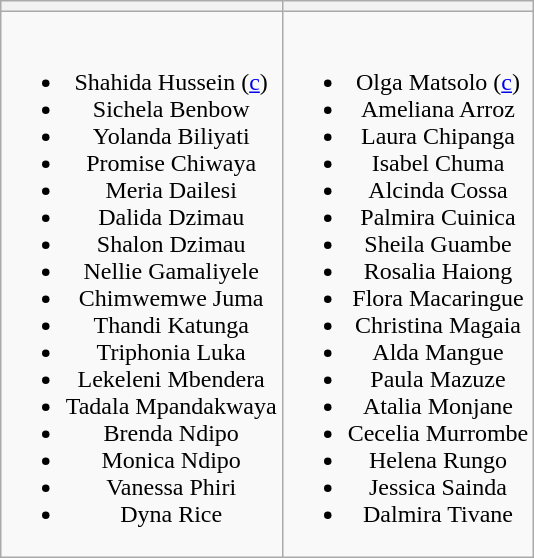<table class="wikitable" style="text-align:center; margin:auto">
<tr>
<th></th>
<th></th>
</tr>
<tr style="vertical-align:top">
<td><br><ul><li>Shahida Hussein (<a href='#'>c</a>)</li><li>Sichela Benbow</li><li>Yolanda Biliyati</li><li>Promise Chiwaya</li><li>Meria Dailesi</li><li>Dalida Dzimau</li><li>Shalon Dzimau</li><li>Nellie Gamaliyele</li><li>Chimwemwe Juma</li><li>Thandi Katunga</li><li>Triphonia Luka</li><li>Lekeleni Mbendera</li><li>Tadala Mpandakwaya</li><li>Brenda Ndipo</li><li>Monica Ndipo</li><li>Vanessa Phiri</li><li>Dyna Rice</li></ul></td>
<td><br><ul><li>Olga Matsolo  (<a href='#'>c</a>)</li><li>Ameliana Arroz</li><li>Laura Chipanga</li><li>Isabel Chuma</li><li>Alcinda Cossa</li><li>Palmira Cuinica</li><li>Sheila Guambe</li><li>Rosalia Haiong</li><li>Flora Macaringue</li><li>Christina Magaia</li><li>Alda Mangue</li><li>Paula Mazuze</li><li>Atalia Monjane</li><li>Cecelia Murrombe</li><li>Helena Rungo</li><li>Jessica Sainda</li><li>Dalmira Tivane</li></ul></td>
</tr>
</table>
